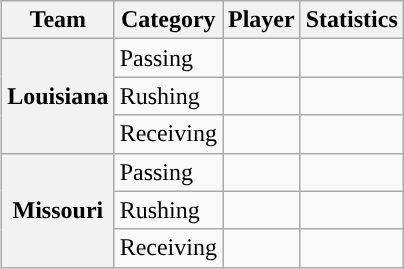<table class="wikitable" style="float:right">
<tr>
<th>Team</th>
<th>Category</th>
<th>Player</th>
<th>Statistics</th>
</tr>
<tr>
<th rowspan=3>Louisiana</th>
<td>Passing</td>
<td></td>
<td></td>
</tr>
<tr>
<td>Rushing</td>
<td></td>
<td></td>
</tr>
<tr>
<td>Receiving</td>
<td></td>
<td></td>
</tr>
<tr>
<th rowspan=3>Missouri</th>
<td>Passing</td>
<td></td>
<td></td>
</tr>
<tr>
<td>Rushing</td>
<td></td>
<td></td>
</tr>
<tr>
<td>Receiving</td>
<td></td>
<td></td>
</tr>
</table>
